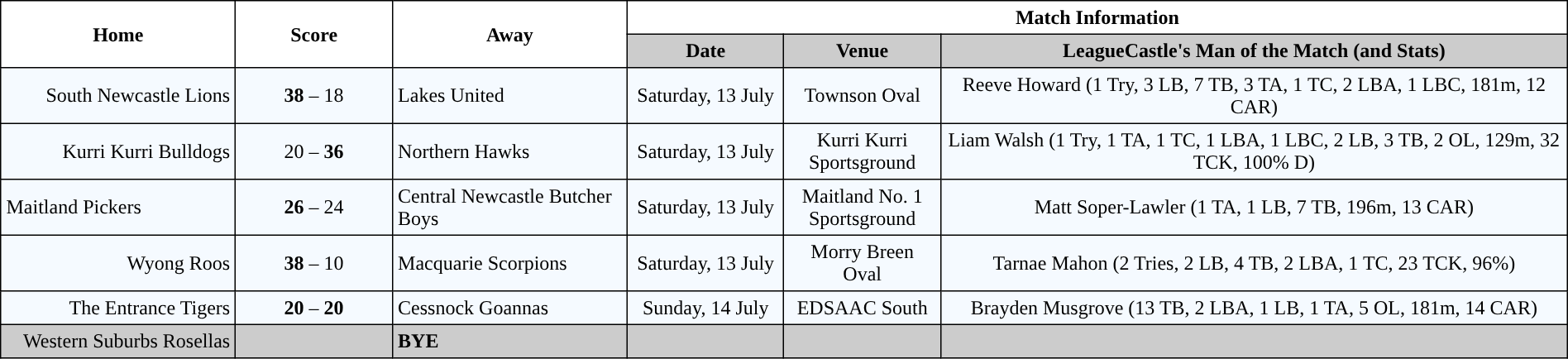<table width="100%" cellspacing="0" cellpadding="4" border="1" style="border-collapse:collapse;  text-align:center;">
<tr>
<th rowspan="2" width="15%">Home</th>
<th rowspan="2" width="10%">Score</th>
<th rowspan="2" width="15%">Away</th>
<th colspan="4">Match Information</th>
</tr>
<tr style="background:#CCCCCC">
<th width="10%">Date</th>
<th width="10%">Venue</th>
<th width="40%">LeagueCastle's Man of the Match (and Stats)</th>
</tr>
<tr style="text-align:center; background:#f5faff;">
<td align="right"> South Newcastle Lions</td>
<td><strong>38</strong> – 18</td>
<td align="left"> Lakes United</td>
<td>Saturday, 13 July</td>
<td>Townson Oval</td>
<td>Reeve Howard  (1 Try, 3 LB, 7 TB, 3 TA, 1 TC, 2 LBA, 1 LBC, 181m, 12 CAR)</td>
</tr>
<tr style="text-align:center; background:#f5faff;">
<td align="right"> Kurri Kurri Bulldogs</td>
<td>20 – <strong>36</strong></td>
<td align="left"> Northern Hawks</td>
<td>Saturday, 13 July</td>
<td>Kurri Kurri Sportsground</td>
<td>Liam Walsh (1 Try, 1 TA, 1 TC, 1 LBA, 1 LBC, 2 LB, 3 TB, 2 OL, 129m, 32 TCK, 100% D)</td>
</tr>
<tr style="text-align:center; background:#f5faff;">
<td align="left"> Maitland Pickers</td>
<td><strong>26</strong> – 24</td>
<td align="left"> Central Newcastle Butcher Boys</td>
<td>Saturday, 13 July</td>
<td>Maitland No. 1 Sportsground</td>
<td>Matt Soper-Lawler  (1 TA, 1 LB, 7 TB, 196m, 13 CAR)</td>
</tr>
<tr style="text-align:center; background:#f5faff;">
<td align="right"> Wyong Roos</td>
<td><strong>38</strong> – 10</td>
<td align="left"> Macquarie Scorpions</td>
<td>Saturday, 13 July</td>
<td>Morry Breen Oval</td>
<td>Tarnae Mahon  (2 Tries, 2 LB, 4 TB, 2 LBA, 1 TC, 23 TCK, 96%)</td>
</tr>
<tr style="text-align:center; background:#f5faff;">
<td align="right"> The Entrance Tigers</td>
<td><strong>20</strong> – <strong>20</strong></td>
<td align="left"> Cessnock Goannas</td>
<td>Sunday, 14 July</td>
<td>EDSAAC South</td>
<td>Brayden Musgrove  (13 TB, 2 LBA, 1 LB, 1 TA, 5 OL, 181m, 14 CAR)</td>
</tr>
<tr style="text-align:center; background:#CCCCCC;">
<td align="right"> Western Suburbs Rosellas</td>
<td></td>
<td align="left"><strong>BYE</strong></td>
<td></td>
<td></td>
<td></td>
</tr>
</table>
